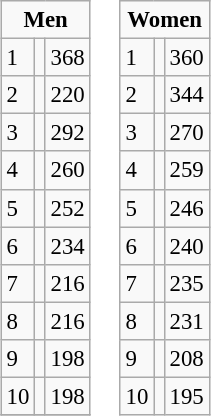<table>
<tr ---- valign="top">
<td><br><table class="wikitable" style="font-size: 95%">
<tr>
<td colspan="3" align="center"><strong>Men</strong></td>
</tr>
<tr>
<td>1</td>
<td align="left"></td>
<td>368</td>
</tr>
<tr>
<td>2</td>
<td align="left"></td>
<td>220</td>
</tr>
<tr>
<td>3</td>
<td align="left"></td>
<td>292</td>
</tr>
<tr>
<td>4</td>
<td align="left"></td>
<td>260</td>
</tr>
<tr>
<td>5</td>
<td align="left"></td>
<td>252</td>
</tr>
<tr>
<td>6</td>
<td align="left"></td>
<td>234</td>
</tr>
<tr>
<td>7</td>
<td align="left"></td>
<td>216</td>
</tr>
<tr>
<td>8</td>
<td align="left"></td>
<td>216</td>
</tr>
<tr>
<td>9</td>
<td align="left"></td>
<td>198</td>
</tr>
<tr>
<td>10</td>
<td align="left"></td>
<td>198</td>
</tr>
<tr>
</tr>
</table>
</td>
<td><br><table class="wikitable" style="font-size: 95%">
<tr>
<td colspan="3" align="center"><strong>Women</strong></td>
</tr>
<tr>
<td>1</td>
<td align="left"></td>
<td>360</td>
</tr>
<tr>
<td>2</td>
<td align="left"></td>
<td>344</td>
</tr>
<tr>
<td>3</td>
<td align="left"></td>
<td>270</td>
</tr>
<tr>
<td>4</td>
<td align="left"></td>
<td>259</td>
</tr>
<tr>
<td>5</td>
<td align="left"></td>
<td>246</td>
</tr>
<tr>
<td>6</td>
<td align="left"></td>
<td>240</td>
</tr>
<tr>
<td>7</td>
<td align="left"></td>
<td>235</td>
</tr>
<tr>
<td>8</td>
<td align="left"></td>
<td>231</td>
</tr>
<tr>
<td>9</td>
<td align="left"></td>
<td>208</td>
</tr>
<tr>
<td>10</td>
<td align="left"></td>
<td>195</td>
</tr>
</table>
</td>
<td></td>
</tr>
</table>
